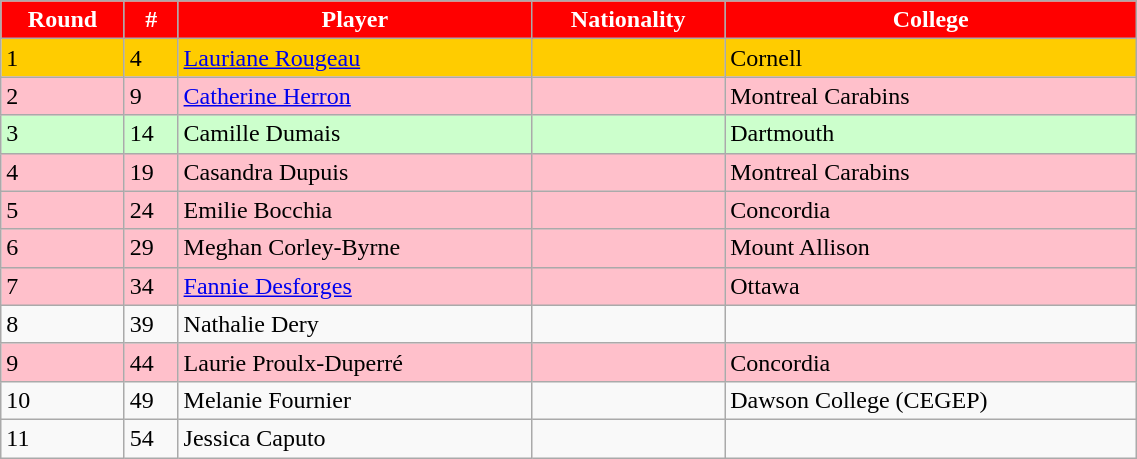<table class="wikitable" width="60%">
<tr align="center"  style="background:red;color:#FFFFFF;">
<td><strong>Round</strong></td>
<td><strong>#</strong></td>
<td><strong>Player</strong></td>
<td><strong>Nationality</strong></td>
<td><strong>College</strong></td>
</tr>
<tr bgcolor="#FFCC00">
<td>1</td>
<td>4</td>
<td><a href='#'>Lauriane Rougeau</a></td>
<td></td>
<td>Cornell</td>
</tr>
<tr bgcolor="pink">
<td>2</td>
<td>9</td>
<td><a href='#'>Catherine Herron</a></td>
<td></td>
<td>Montreal Carabins</td>
</tr>
<tr bgcolor="#CCFFCC">
<td>3</td>
<td>14</td>
<td>Camille Dumais</td>
<td></td>
<td>Dartmouth</td>
</tr>
<tr bgcolor="pink">
<td>4</td>
<td>19</td>
<td>Casandra Dupuis</td>
<td></td>
<td>Montreal Carabins</td>
</tr>
<tr bgcolor="pink">
<td>5</td>
<td>24</td>
<td>Emilie Bocchia</td>
<td></td>
<td>Concordia</td>
</tr>
<tr bgcolor="pink">
<td>6</td>
<td>29</td>
<td>Meghan Corley-Byrne</td>
<td></td>
<td>Mount Allison</td>
</tr>
<tr bgcolor="pink">
<td>7</td>
<td>34</td>
<td><a href='#'>Fannie Desforges</a></td>
<td></td>
<td>Ottawa</td>
</tr>
<tr>
<td>8</td>
<td>39</td>
<td>Nathalie Dery</td>
<td></td>
<td></td>
</tr>
<tr bgcolor="pink">
<td>9</td>
<td>44</td>
<td>Laurie Proulx-Duperré</td>
<td></td>
<td>Concordia</td>
</tr>
<tr>
<td>10</td>
<td>49</td>
<td>Melanie Fournier</td>
<td></td>
<td>Dawson College (CEGEP)</td>
</tr>
<tr>
<td>11</td>
<td>54</td>
<td>Jessica Caputo</td>
<td></td>
<td></td>
</tr>
</table>
